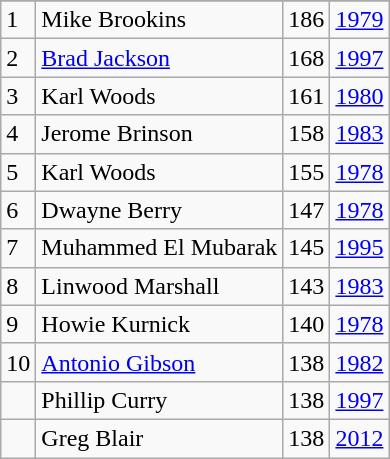<table class="wikitable">
<tr>
</tr>
<tr>
<td>1</td>
<td>Mike Brookins</td>
<td>186</td>
<td><a href='#'>1979</a></td>
</tr>
<tr>
<td>2</td>
<td><a href='#'>Brad Jackson</a></td>
<td>168</td>
<td><a href='#'>1997</a></td>
</tr>
<tr>
<td>3</td>
<td>Karl Woods</td>
<td>161</td>
<td><a href='#'>1980</a></td>
</tr>
<tr>
<td>4</td>
<td>Jerome Brinson</td>
<td>158</td>
<td><a href='#'>1983</a></td>
</tr>
<tr>
<td>5</td>
<td>Karl Woods</td>
<td>155</td>
<td><a href='#'>1978</a></td>
</tr>
<tr>
<td>6</td>
<td>Dwayne Berry</td>
<td>147</td>
<td><a href='#'>1978</a></td>
</tr>
<tr>
<td>7</td>
<td>Muhammed El Mubarak</td>
<td>145</td>
<td><a href='#'>1995</a></td>
</tr>
<tr>
<td>8</td>
<td>Linwood Marshall</td>
<td>143</td>
<td><a href='#'>1983</a></td>
</tr>
<tr>
<td>9</td>
<td>Howie Kurnick</td>
<td>140</td>
<td><a href='#'>1978</a></td>
</tr>
<tr>
<td>10</td>
<td><a href='#'>Antonio Gibson</a></td>
<td>138</td>
<td><a href='#'>1982</a></td>
</tr>
<tr>
<td></td>
<td>Phillip Curry</td>
<td>138</td>
<td><a href='#'>1997</a></td>
</tr>
<tr>
<td></td>
<td>Greg Blair</td>
<td>138</td>
<td><a href='#'>2012</a></td>
</tr>
</table>
